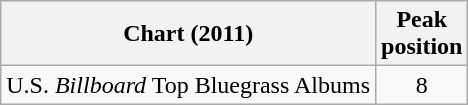<table class="wikitable">
<tr>
<th>Chart (2011)</th>
<th>Peak<br>position</th>
</tr>
<tr>
<td>U.S. <em>Billboard</em> Top Bluegrass Albums</td>
<td align="center">8</td>
</tr>
</table>
